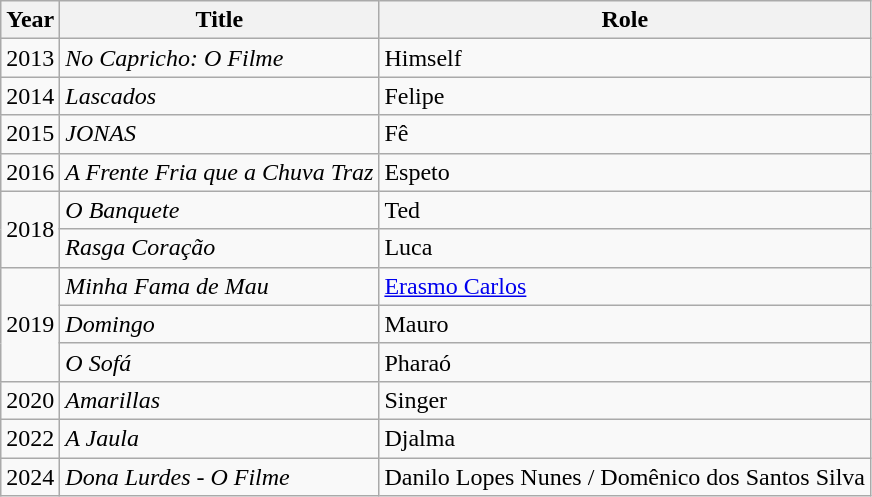<table class="wikitable">
<tr>
<th>Year</th>
<th>Title</th>
<th>Role</th>
</tr>
<tr>
<td>2013</td>
<td><em>No Capricho: O Filme</em></td>
<td>Himself</td>
</tr>
<tr>
<td>2014</td>
<td><em>Lascados</em></td>
<td>Felipe</td>
</tr>
<tr>
<td>2015</td>
<td><em>JONAS</em></td>
<td>Fê</td>
</tr>
<tr>
<td>2016</td>
<td><em>A Frente Fria que a Chuva Traz</em></td>
<td>Espeto</td>
</tr>
<tr>
<td rowspan="2">2018</td>
<td><em>O Banquete</em></td>
<td>Ted</td>
</tr>
<tr>
<td><em>Rasga Coração</em></td>
<td>Luca</td>
</tr>
<tr>
<td rowspan="3">2019</td>
<td><em>Minha Fama de Mau</em></td>
<td><a href='#'>Erasmo Carlos</a></td>
</tr>
<tr>
<td><em>Domingo</em></td>
<td>Mauro</td>
</tr>
<tr>
<td><em>O Sofá</em></td>
<td>Pharaó</td>
</tr>
<tr>
<td>2020</td>
<td><em>Amarillas</em></td>
<td>Singer</td>
</tr>
<tr>
<td>2022</td>
<td><em>A Jaula</em></td>
<td>Djalma</td>
</tr>
<tr>
<td>2024</td>
<td><em>Dona Lurdes - O Filme</em></td>
<td>Danilo Lopes Nunes / Domênico dos Santos Silva</td>
</tr>
</table>
